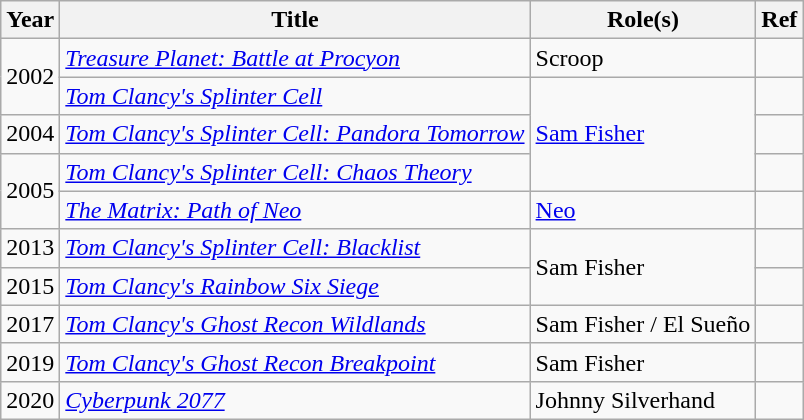<table class="wikitable plainrowheaders sortable">
<tr>
<th scope="col">Year</th>
<th scope="col">Title</th>
<th scope="col">Role(s)</th>
<th scope="col" class="unsortable">Ref</th>
</tr>
<tr>
<td rowspan=2>2002</td>
<td><em><a href='#'>Treasure Planet: Battle at Procyon</a></em></td>
<td>Scroop</td>
<td></td>
</tr>
<tr>
<td><em><a href='#'>Tom Clancy's Splinter Cell</a></em></td>
<td rowspan=3><a href='#'>Sam Fisher</a></td>
<td></td>
</tr>
<tr>
<td>2004</td>
<td><em><a href='#'>Tom Clancy's Splinter Cell: Pandora Tomorrow</a></em></td>
<td></td>
</tr>
<tr>
<td rowspan=2>2005</td>
<td><em><a href='#'>Tom Clancy's Splinter Cell: Chaos Theory</a></em></td>
<td></td>
</tr>
<tr>
<td><em><a href='#'>The Matrix: Path of Neo</a></em></td>
<td><a href='#'>Neo</a></td>
<td></td>
</tr>
<tr>
<td>2013</td>
<td><em><a href='#'>Tom Clancy's Splinter Cell: Blacklist</a></em></td>
<td rowspan=2>Sam Fisher</td>
<td></td>
</tr>
<tr>
<td>2015</td>
<td><em><a href='#'>Tom Clancy's Rainbow Six Siege</a></em></td>
<td></td>
</tr>
<tr>
<td>2017</td>
<td><em><a href='#'>Tom Clancy's Ghost Recon Wildlands</a></em></td>
<td>Sam Fisher / El Sueño</td>
<td></td>
</tr>
<tr>
<td>2019</td>
<td><em><a href='#'>Tom Clancy's Ghost Recon Breakpoint</a></em></td>
<td>Sam Fisher</td>
<td></td>
</tr>
<tr>
<td>2020</td>
<td><em><a href='#'>Cyberpunk 2077</a></em></td>
<td>Johnny Silverhand</td>
<td></td>
</tr>
</table>
